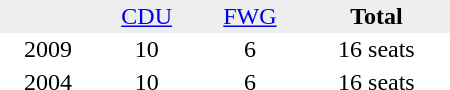<table border="0" cellpadding="2" cellspacing="0" width="300">
<tr bgcolor="#eeeeee" align="center">
<td></td>
<td><a href='#'>CDU</a></td>
<td><a href='#'>FWG</a></td>
<td><strong>Total</strong></td>
</tr>
<tr align="center">
<td>2009</td>
<td>10</td>
<td>6</td>
<td>16 seats</td>
</tr>
<tr align="center">
<td>2004</td>
<td>10</td>
<td>6</td>
<td>16 seats</td>
</tr>
</table>
